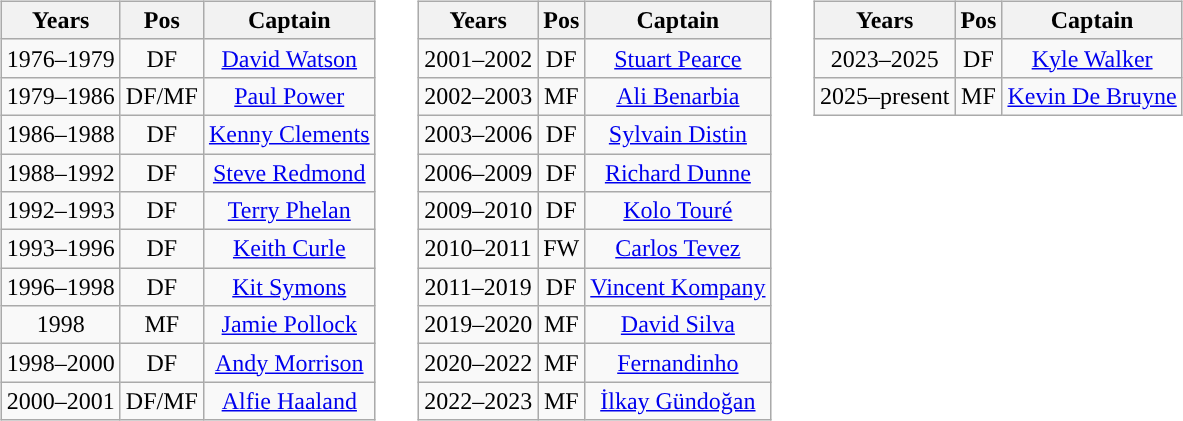<table>
<tr>
<td width="1"> </td>
<td valign="top"><br><table class="wikitable" style="text-align:center;">
<tr>
<th>Years</th>
<th>Pos</th>
<th>Captain</th>
</tr>
<tr>
<td align=center>1976–1979</td>
<td align=center>DF</td>
<td> <a href='#'>David Watson</a></td>
</tr>
<tr>
<td align=center>1979–1986</td>
<td align=center>DF/MF</td>
<td> <a href='#'>Paul Power</a></td>
</tr>
<tr>
<td align=center>1986–1988</td>
<td align=center>DF</td>
<td> <a href='#'>Kenny Clements</a></td>
</tr>
<tr>
<td align=center>1988–1992</td>
<td align=center>DF</td>
<td> <a href='#'>Steve Redmond</a></td>
</tr>
<tr>
<td align=center>1992–1993</td>
<td align=center>DF</td>
<td> <a href='#'>Terry Phelan</a></td>
</tr>
<tr>
<td align=center>1993–1996</td>
<td align=center>DF</td>
<td> <a href='#'>Keith Curle</a></td>
</tr>
<tr>
<td align=center>1996–1998</td>
<td align=center>DF</td>
<td> <a href='#'>Kit Symons</a></td>
</tr>
<tr>
<td align=center>1998</td>
<td align=center>MF</td>
<td> <a href='#'>Jamie Pollock</a></td>
</tr>
<tr>
<td align=center>1998–2000</td>
<td align=center>DF</td>
<td> <a href='#'>Andy Morrison</a></td>
</tr>
<tr>
<td align=center>2000–2001</td>
<td align=center>DF/MF</td>
<td> <a href='#'>Alfie Haaland</a></td>
</tr>
</table>
</td>
<td width="1"> </td>
<td valign="top"><br><table class="wikitable" style="text-align:center;">
<tr>
<th>Years</th>
<th>Pos</th>
<th>Captain</th>
</tr>
<tr>
<td align=center>2001–2002</td>
<td align=center>DF</td>
<td> <a href='#'>Stuart Pearce</a></td>
</tr>
<tr>
<td align=center>2002–2003</td>
<td align=center>MF</td>
<td> <a href='#'>Ali Benarbia</a></td>
</tr>
<tr>
<td align=center>2003–2006</td>
<td align=center>DF</td>
<td> <a href='#'>Sylvain Distin</a></td>
</tr>
<tr>
<td align=center>2006–2009</td>
<td align=center>DF</td>
<td> <a href='#'>Richard Dunne</a></td>
</tr>
<tr>
<td align=center>2009–2010</td>
<td align=center>DF</td>
<td> <a href='#'>Kolo Touré</a></td>
</tr>
<tr>
<td align=center>2010–2011</td>
<td align=center>FW</td>
<td> <a href='#'>Carlos Tevez</a></td>
</tr>
<tr>
<td align=center>2011–2019</td>
<td align=center>DF</td>
<td> <a href='#'>Vincent Kompany</a></td>
</tr>
<tr>
<td align=center>2019–2020</td>
<td align=center>MF</td>
<td> <a href='#'>David Silva</a></td>
</tr>
<tr>
<td align=center>2020–2022</td>
<td align=center>MF</td>
<td> <a href='#'>Fernandinho</a></td>
</tr>
<tr>
<td align=center>2022–2023</td>
<td align=center>MF</td>
<td> <a href='#'>İlkay Gündoğan</a></td>
</tr>
</table>
</td>
<td width="1"> </td>
<td valign="top"><br><table class="wikitable" style="text-align:center;">
<tr>
<th>Years</th>
<th>Pos</th>
<th>Captain</th>
</tr>
<tr>
<td align=center>2023–2025</td>
<td align=center>DF</td>
<td> <a href='#'>Kyle Walker</a></td>
</tr>
<tr>
<td align=center>2025–present</td>
<td align=center>MF</td>
<td> <a href='#'>Kevin De Bruyne</a></td>
</tr>
</table>
</td>
</tr>
</table>
